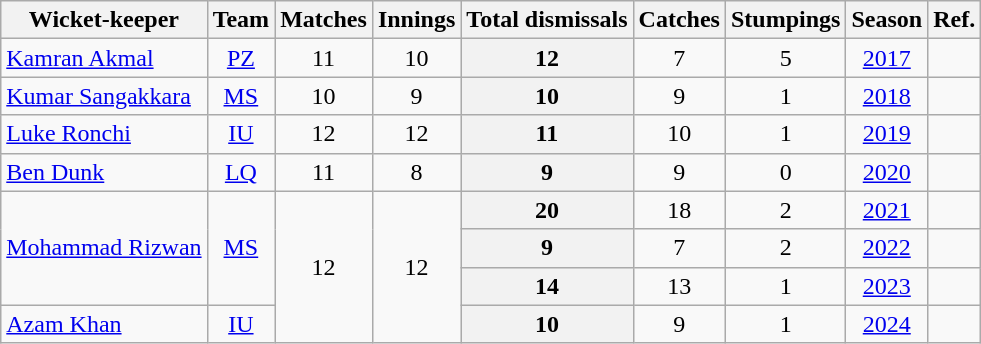<table class="wikitable" style="text-align:center;">
<tr>
<th>Wicket-keeper</th>
<th>Team</th>
<th>Matches</th>
<th>Innings</th>
<th>Total dismissals</th>
<th>Catches</th>
<th>Stumpings</th>
<th>Season</th>
<th>Ref.</th>
</tr>
<tr>
<td style="text-align:left"><a href='#'>Kamran Akmal</a></td>
<td><a href='#'>PZ</a></td>
<td>11</td>
<td>10</td>
<th>12</th>
<td>7</td>
<td>5</td>
<td><a href='#'>2017</a></td>
<td></td>
</tr>
<tr>
<td style="text-align:left"><a href='#'>Kumar Sangakkara</a></td>
<td><a href='#'>MS</a></td>
<td>10</td>
<td>9</td>
<th>10</th>
<td>9</td>
<td>1</td>
<td><a href='#'>2018</a></td>
<td></td>
</tr>
<tr>
<td style="text-align:left"><a href='#'>Luke Ronchi</a></td>
<td><a href='#'>IU</a></td>
<td>12</td>
<td>12</td>
<th>11</th>
<td>10</td>
<td>1</td>
<td><a href='#'>2019</a></td>
<td></td>
</tr>
<tr>
<td style="text-align:left"><a href='#'>Ben Dunk</a></td>
<td><a href='#'>LQ</a></td>
<td>11</td>
<td>8</td>
<th>9</th>
<td>9</td>
<td>0</td>
<td><a href='#'>2020</a></td>
<td></td>
</tr>
<tr>
<td rowspan="3" style="text-align:left"><a href='#'>Mohammad Rizwan</a></td>
<td rowspan="3"><a href='#'>MS</a></td>
<td rowspan="4">12</td>
<td rowspan="4">12</td>
<th>20</th>
<td>18</td>
<td>2</td>
<td><a href='#'>2021</a></td>
<td></td>
</tr>
<tr>
<th>9</th>
<td>7</td>
<td>2</td>
<td><a href='#'>2022</a></td>
<td></td>
</tr>
<tr>
<th>14</th>
<td>13</td>
<td>1</td>
<td><a href='#'>2023</a></td>
<td></td>
</tr>
<tr>
<td style="text-align:left"><a href='#'>Azam Khan</a></td>
<td><a href='#'>IU</a></td>
<th>10</th>
<td>9</td>
<td>1</td>
<td><a href='#'>2024</a></td>
<td></td>
</tr>
</table>
